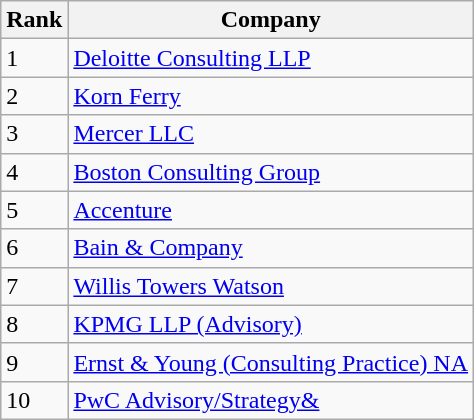<table class="wikitable">
<tr>
<th>Rank</th>
<th>Company</th>
</tr>
<tr>
<td>1</td>
<td><a href='#'>Deloitte Consulting LLP</a></td>
</tr>
<tr>
<td>2</td>
<td><a href='#'>Korn Ferry</a></td>
</tr>
<tr>
<td>3</td>
<td><a href='#'>Mercer LLC</a></td>
</tr>
<tr>
<td>4</td>
<td><a href='#'>Boston Consulting Group</a></td>
</tr>
<tr>
<td>5</td>
<td><a href='#'>Accenture</a></td>
</tr>
<tr>
<td>6</td>
<td><a href='#'>Bain & Company</a></td>
</tr>
<tr>
<td>7</td>
<td><a href='#'>Willis Towers Watson</a></td>
</tr>
<tr>
<td>8</td>
<td><a href='#'>KPMG LLP (Advisory)</a></td>
</tr>
<tr>
<td>9</td>
<td><a href='#'>Ernst & Young (Consulting Practice) NA</a></td>
</tr>
<tr>
<td>10</td>
<td><a href='#'>PwC Advisory/Strategy&</a></td>
</tr>
</table>
